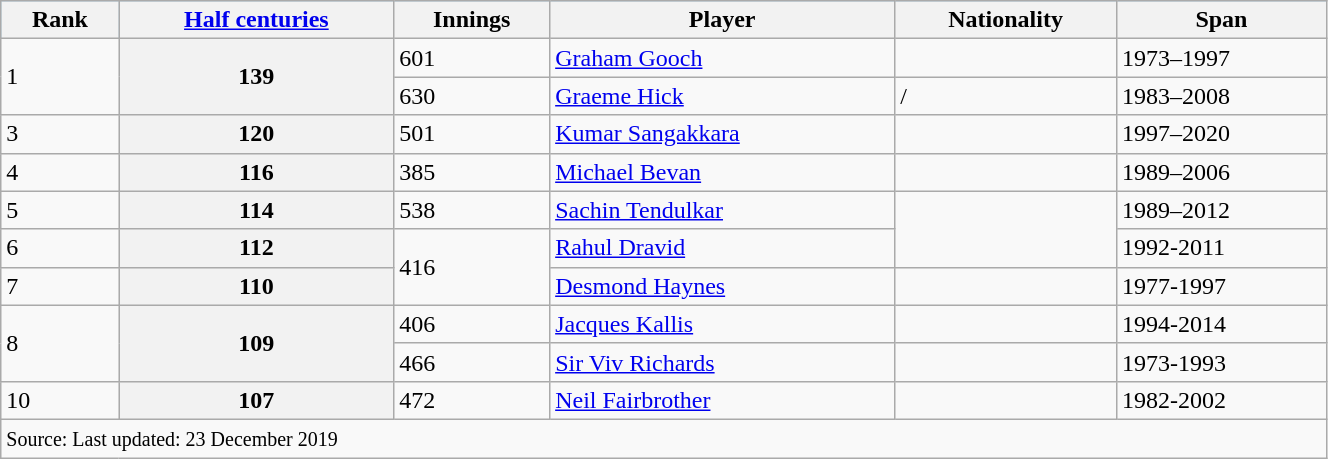<table class="wikitable" width=70%>
<tr bgcolor=#87cefa>
<th>Rank</th>
<th><a href='#'>Half centuries</a></th>
<th>Innings</th>
<th>Player</th>
<th>Nationality</th>
<th>Span</th>
</tr>
<tr>
<td rowspan=2>1</td>
<th rowspan=2>139</th>
<td>601</td>
<td><a href='#'>Graham Gooch</a></td>
<td></td>
<td>1973–1997</td>
</tr>
<tr>
<td>630</td>
<td><a href='#'>Graeme Hick</a></td>
<td> / </td>
<td>1983–2008</td>
</tr>
<tr>
<td>3</td>
<th>120</th>
<td>501</td>
<td><a href='#'>Kumar Sangakkara</a></td>
<td></td>
<td>1997–2020</td>
</tr>
<tr>
<td>4</td>
<th>116</th>
<td>385</td>
<td><a href='#'>Michael Bevan</a></td>
<td></td>
<td>1989–2006</td>
</tr>
<tr>
<td>5</td>
<th>114</th>
<td>538</td>
<td><a href='#'>Sachin Tendulkar</a></td>
<td rowspan=2></td>
<td>1989–2012</td>
</tr>
<tr>
<td>6</td>
<th>112</th>
<td rowspan=2>416</td>
<td><a href='#'>Rahul Dravid</a></td>
<td>1992-2011</td>
</tr>
<tr>
<td>7</td>
<th>110</th>
<td><a href='#'>Desmond Haynes</a></td>
<td></td>
<td>1977-1997</td>
</tr>
<tr>
<td rowspan=2>8</td>
<th rowspan=2>109</th>
<td>406</td>
<td><a href='#'>Jacques Kallis</a></td>
<td></td>
<td>1994-2014</td>
</tr>
<tr>
<td>466</td>
<td><a href='#'>Sir Viv Richards</a></td>
<td></td>
<td>1973-1993</td>
</tr>
<tr>
<td>10</td>
<th>107</th>
<td>472</td>
<td><a href='#'>Neil Fairbrother</a></td>
<td></td>
<td>1982-2002</td>
</tr>
<tr>
<td colspan="6"><small>Source:  Last updated: 23 December 2019</small></td>
</tr>
</table>
